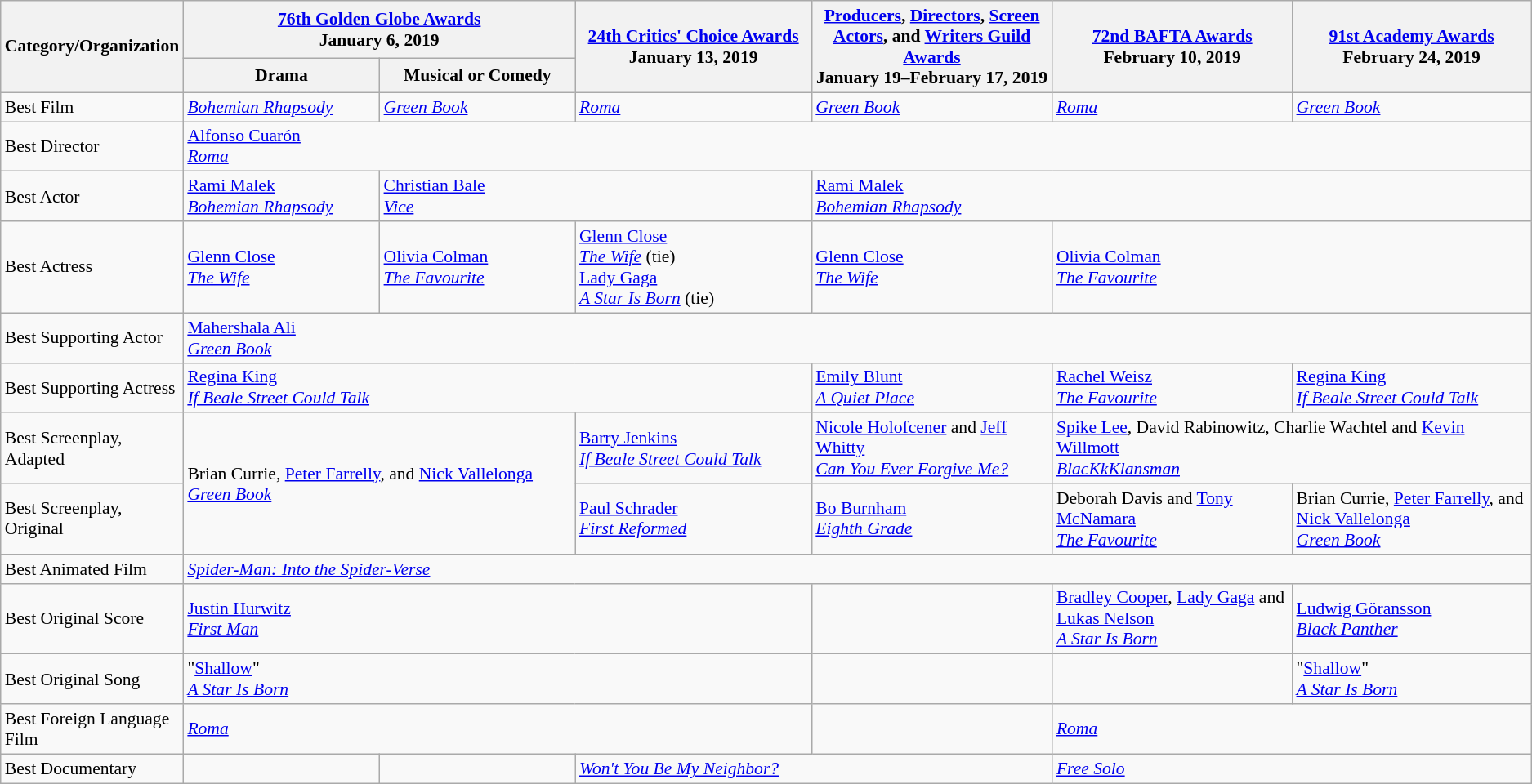<table class="wikitable" style="font-size: 90%;">
<tr>
<th rowspan="2" style="width:20px;">Category/Organization</th>
<th colspan="2" style="width:250px;"><a href='#'>76th Golden Globe Awards</a><br>January 6, 2019</th>
<th rowspan="2" style="width:250px;"><a href='#'>24th Critics' Choice Awards</a><br>January 13, 2019</th>
<th rowspan="2" style="width:250px;"><a href='#'>Producers</a>, <a href='#'>Directors</a>, <a href='#'>Screen Actors</a>, and <a href='#'>Writers Guild Awards</a><br>January 19–February 17, 2019</th>
<th rowspan="2" style="width:250px;"><a href='#'>72nd BAFTA Awards</a><br>February 10, 2019</th>
<th rowspan="2" style="width:250px;"><a href='#'>91st Academy Awards</a><br>February 24, 2019</th>
</tr>
<tr>
<th width=200>Drama</th>
<th style="width:200px;">Musical or Comedy</th>
</tr>
<tr>
<td>Best Film</td>
<td><em><a href='#'>Bohemian Rhapsody</a></em></td>
<td><em><a href='#'>Green Book</a></em></td>
<td><em><a href='#'>Roma</a></em></td>
<td><em><a href='#'>Green Book</a></em></td>
<td><em><a href='#'>Roma</a></em></td>
<td><em><a href='#'>Green Book</a></em></td>
</tr>
<tr>
<td>Best Director</td>
<td colspan="6"><a href='#'>Alfonso Cuarón</a><br><em><a href='#'>Roma</a></em></td>
</tr>
<tr>
<td>Best Actor</td>
<td><a href='#'>Rami Malek</a><br><em><a href='#'>Bohemian Rhapsody</a></em></td>
<td colspan="2"><a href='#'>Christian Bale</a><br><em><a href='#'>Vice</a></em></td>
<td colspan="3"><a href='#'>Rami Malek</a><br><em><a href='#'>Bohemian Rhapsody</a></em></td>
</tr>
<tr>
<td>Best Actress</td>
<td><a href='#'>Glenn Close</a><br><em><a href='#'>The Wife</a></em></td>
<td><a href='#'>Olivia Colman</a><br><em><a href='#'>The Favourite</a></em></td>
<td><a href='#'>Glenn Close</a><br><em><a href='#'>The Wife</a></em> (tie)<br><a href='#'>Lady Gaga</a><br><em><a href='#'>A Star Is Born</a></em> (tie)</td>
<td><a href='#'>Glenn Close</a><br><em><a href='#'>The Wife</a></em></td>
<td colspan="2"><a href='#'>Olivia Colman</a><br><em><a href='#'>The Favourite</a></em></td>
</tr>
<tr>
<td>Best Supporting Actor</td>
<td colspan="6"><a href='#'>Mahershala Ali</a><br><em><a href='#'>Green Book</a></em></td>
</tr>
<tr>
<td>Best Supporting Actress</td>
<td colspan="3"><a href='#'>Regina King</a><br><em><a href='#'>If Beale Street Could Talk</a></em></td>
<td><a href='#'>Emily Blunt</a><br><em><a href='#'>A Quiet Place</a></em></td>
<td><a href='#'>Rachel Weisz</a><br><em><a href='#'>The Favourite</a></em></td>
<td><a href='#'>Regina King</a><br><em><a href='#'>If Beale Street Could Talk</a></em></td>
</tr>
<tr>
<td>Best Screenplay, Adapted</td>
<td rowspan="2" colspan="2">Brian Currie, <a href='#'>Peter Farrelly</a>, and <a href='#'>Nick Vallelonga</a><br><em><a href='#'>Green Book</a></em></td>
<td><a href='#'>Barry Jenkins</a><br><em><a href='#'>If Beale Street Could Talk</a></em></td>
<td><a href='#'>Nicole Holofcener</a> and <a href='#'>Jeff Whitty</a><br><em><a href='#'>Can You Ever Forgive Me?</a></em></td>
<td colspan="2"><a href='#'>Spike Lee</a>, David Rabinowitz, Charlie Wachtel and <a href='#'>Kevin Willmott</a><br><em><a href='#'>BlacKkKlansman</a></em></td>
</tr>
<tr>
<td>Best Screenplay, Original</td>
<td><a href='#'>Paul Schrader</a><br><em><a href='#'>First Reformed</a></em></td>
<td><a href='#'>Bo Burnham</a><br><em><a href='#'>Eighth Grade</a></em></td>
<td>Deborah Davis and <a href='#'>Tony McNamara</a><br><em><a href='#'>The Favourite</a></em></td>
<td>Brian Currie, <a href='#'>Peter Farrelly</a>, and <a href='#'>Nick Vallelonga</a><br><em><a href='#'>Green Book</a></em></td>
</tr>
<tr>
<td>Best Animated Film</td>
<td colspan="6"><em><a href='#'>Spider-Man: Into the Spider-Verse</a></em></td>
</tr>
<tr>
<td>Best Original Score</td>
<td colspan="3"><a href='#'>Justin Hurwitz</a><br><em><a href='#'>First Man</a></em></td>
<td></td>
<td><a href='#'>Bradley Cooper</a>, <a href='#'>Lady Gaga</a> and <a href='#'>Lukas Nelson</a><br><em><a href='#'>A Star Is Born</a></em></td>
<td><a href='#'>Ludwig Göransson</a><br><em><a href='#'>Black Panther</a></em></td>
</tr>
<tr>
<td>Best Original Song</td>
<td colspan="3">"<a href='#'>Shallow</a>"<br><em><a href='#'>A Star Is Born</a></em></td>
<td></td>
<td></td>
<td>"<a href='#'>Shallow</a>"<br><em><a href='#'>A Star Is Born</a></em></td>
</tr>
<tr>
<td>Best Foreign Language Film</td>
<td colspan="3"><em><a href='#'>Roma</a></em></td>
<td></td>
<td colspan="2"><em><a href='#'>Roma</a></em></td>
</tr>
<tr>
<td>Best Documentary</td>
<td></td>
<td></td>
<td colspan="2"><em><a href='#'>Won't You Be My Neighbor?</a></em></td>
<td colspan="2"><em><a href='#'>Free Solo</a></em></td>
</tr>
</table>
